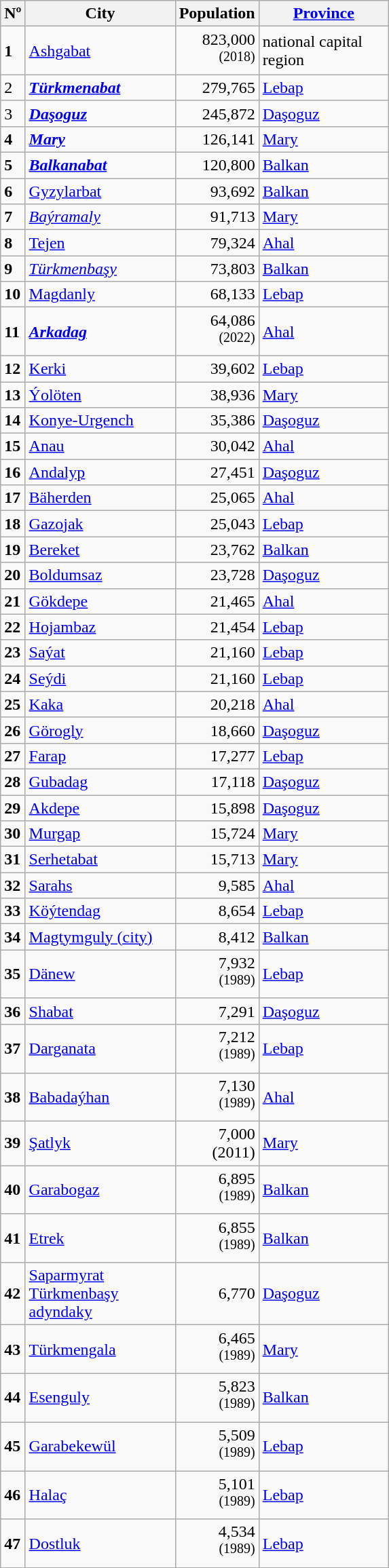<table class="wikitable sortable">
<tr>
<th style="width:5px;">Nº</th>
<th style="width:140px;">City</th>
<th style="width:15px;">Population</th>
<th style="width:120px;"><a href='#'>Province</a></th>
</tr>
<tr>
<td><strong>1</strong></td>
<td><a href='#'>Ashgabat</a></td>
<td align="right">823,000<br><sup>(2018)</sup></td>
<td>national capital region</td>
</tr>
<tr>
<td>2</td>
<td><strong><em><a href='#'>Türkmenabat</a></em></strong></td>
<td align="right">279,765</td>
<td><a href='#'>Lebap</a></td>
</tr>
<tr>
<td>3</td>
<td><strong><em><a href='#'>Daşoguz</a></em></strong></td>
<td align="right">245,872</td>
<td><a href='#'>Daşoguz</a></td>
</tr>
<tr>
<td><strong>4</strong></td>
<td><strong><em><a href='#'>Mary</a></em></strong></td>
<td align="right">126,141</td>
<td><a href='#'>Mary</a></td>
</tr>
<tr>
<td><strong>5</strong></td>
<td><strong><em><a href='#'>Balkanabat</a></em></strong></td>
<td align="right">120,800</td>
<td><a href='#'>Balkan</a></td>
</tr>
<tr>
<td><strong>6</strong></td>
<td><a href='#'>Gyzylarbat</a></td>
<td align="right">93,692</td>
<td><a href='#'>Balkan</a></td>
</tr>
<tr>
<td><strong>7</strong></td>
<td><em><a href='#'>Baýramaly</a></em></td>
<td align="right">91,713</td>
<td><a href='#'>Mary</a></td>
</tr>
<tr>
<td><strong>8</strong></td>
<td><a href='#'>Tejen</a></td>
<td align = right>79,324</td>
<td><a href='#'>Ahal</a></td>
</tr>
<tr>
<td><strong>9</strong></td>
<td><em><a href='#'>Türkmenbaşy</a></em></td>
<td align = right>73,803</td>
<td><a href='#'>Balkan</a></td>
</tr>
<tr>
<td><strong>10</strong></td>
<td><a href='#'>Magdanly</a></td>
<td align = right>68,133</td>
<td><a href='#'>Lebap</a></td>
</tr>
<tr>
<td><strong>11</strong></td>
<td><strong><em><a href='#'>Arkadag</a></em></strong></td>
<td align=right>64,086<br><sup>(2022)</sup></td>
<td><a href='#'>Ahal</a></td>
</tr>
<tr>
<td><strong>12</strong></td>
<td><a href='#'>Kerki</a></td>
<td align = right>39,602</td>
<td><a href='#'>Lebap</a></td>
</tr>
<tr>
<td><strong>13</strong></td>
<td><a href='#'>Ýolöten</a></td>
<td align = right>38,936</td>
<td><a href='#'>Mary</a></td>
</tr>
<tr>
<td><strong>14</strong></td>
<td><a href='#'>Konye-Urgench</a></td>
<td align = right>35,386</td>
<td><a href='#'>Daşoguz</a></td>
</tr>
<tr>
<td><strong>15</strong></td>
<td><a href='#'>Anau</a></td>
<td align = right>30,042</td>
<td><a href='#'>Ahal</a></td>
</tr>
<tr>
<td><strong>16</strong></td>
<td><a href='#'>Andalyp</a></td>
<td align = right>27,451</td>
<td><a href='#'>Daşoguz</a></td>
</tr>
<tr>
<td><strong>17</strong></td>
<td><a href='#'>Bäherden</a></td>
<td align = right>25,065</td>
<td><a href='#'>Ahal</a></td>
</tr>
<tr>
<td><strong>18</strong></td>
<td><a href='#'>Gazojak</a></td>
<td align = right>25,043</td>
<td><a href='#'>Lebap</a></td>
</tr>
<tr>
<td><strong>19</strong></td>
<td><a href='#'>Bereket</a></td>
<td align = right>23,762</td>
<td><a href='#'>Balkan</a></td>
</tr>
<tr>
<td><strong>20</strong></td>
<td><a href='#'>Boldumsaz</a></td>
<td align = right>23,728</td>
<td><a href='#'>Daşoguz</a></td>
</tr>
<tr>
<td><strong>21</strong></td>
<td><a href='#'>Gökdepe</a></td>
<td align = right>21,465</td>
<td><a href='#'>Ahal</a></td>
</tr>
<tr>
<td><strong>22 </strong></td>
<td><a href='#'>Hojambaz</a></td>
<td align = right>21,454</td>
<td><a href='#'>Lebap</a></td>
</tr>
<tr>
<td><strong>23</strong></td>
<td><a href='#'>Saýat</a></td>
<td align = right>21,160</td>
<td><a href='#'>Lebap</a></td>
</tr>
<tr>
<td><strong>24</strong></td>
<td><a href='#'>Seýdi</a></td>
<td align = right>21,160</td>
<td><a href='#'>Lebap</a></td>
</tr>
<tr>
<td><strong>25</strong></td>
<td><a href='#'>Kaka</a></td>
<td align = right>20,218</td>
<td><a href='#'>Ahal</a></td>
</tr>
<tr>
<td><strong>26</strong></td>
<td><a href='#'>Görogly</a></td>
<td align = right>18,660</td>
<td><a href='#'>Daşoguz</a></td>
</tr>
<tr>
<td><strong>27</strong></td>
<td><a href='#'>Farap</a></td>
<td align = right>17,277</td>
<td><a href='#'>Lebap</a></td>
</tr>
<tr>
<td><strong>28</strong></td>
<td><a href='#'>Gubadag</a></td>
<td align = right>17,118</td>
<td><a href='#'>Daşoguz</a></td>
</tr>
<tr>
<td><strong>29</strong></td>
<td><a href='#'>Akdepe</a></td>
<td align = right>15,898</td>
<td><a href='#'>Daşoguz</a></td>
</tr>
<tr>
<td><strong>30</strong></td>
<td><a href='#'>Murgap</a></td>
<td align = right>15,724</td>
<td><a href='#'>Mary</a></td>
</tr>
<tr>
<td><strong>31</strong></td>
<td><a href='#'>Serhetabat</a></td>
<td align = right>15,713</td>
<td><a href='#'>Mary</a></td>
</tr>
<tr>
<td><strong>32</strong></td>
<td><a href='#'>Sarahs</a></td>
<td align = right>9,585</td>
<td><a href='#'>Ahal</a></td>
</tr>
<tr>
<td><strong>33</strong></td>
<td><a href='#'>Köýtendag</a></td>
<td align = right>8,654</td>
<td><a href='#'>Lebap</a></td>
</tr>
<tr>
<td><strong>34</strong></td>
<td><a href='#'>Magtymguly (city)</a></td>
<td align = right>8,412</td>
<td><a href='#'>Balkan</a></td>
</tr>
<tr>
<td><strong>35</strong></td>
<td><a href='#'>Dänew</a></td>
<td align = right>7,932 <sup>(1989)</sup></td>
<td><a href='#'>Lebap</a></td>
</tr>
<tr>
<td><strong>36</strong></td>
<td><a href='#'>Shabat</a></td>
<td align = right>7,291</td>
<td><a href='#'>Daşoguz</a></td>
</tr>
<tr>
<td><strong>37</strong></td>
<td><a href='#'>Darganata</a></td>
<td align = right>7,212 <sup>(1989)</sup></td>
<td><a href='#'>Lebap</a></td>
</tr>
<tr>
<td><strong>38</strong></td>
<td><a href='#'>Babadaýhan</a></td>
<td align = right>7,130 <sup>(1989)</sup></td>
<td><a href='#'>Ahal</a></td>
</tr>
<tr>
<td><strong>39</strong></td>
<td><a href='#'>Şatlyk</a></td>
<td align = right>7,000 (2011)</td>
<td><a href='#'>Mary</a></td>
</tr>
<tr>
<td><strong>40</strong></td>
<td><a href='#'>Garabogaz</a></td>
<td align = right>6,895 <sup>(1989)</sup></td>
<td><a href='#'>Balkan</a></td>
</tr>
<tr>
<td><strong>41</strong></td>
<td><a href='#'>Etrek</a></td>
<td align = right>6,855 <sup>(1989)</sup></td>
<td><a href='#'>Balkan</a></td>
</tr>
<tr>
<td><strong>42</strong></td>
<td><a href='#'>Saparmyrat Türkmenbaşy adyndaky</a></td>
<td align = right>6,770</td>
<td><a href='#'>Daşoguz</a></td>
</tr>
<tr>
<td><strong>43</strong></td>
<td><a href='#'>Türkmengala</a></td>
<td align = right>6,465 <sup>(1989)</sup></td>
<td><a href='#'>Mary</a></td>
</tr>
<tr>
<td><strong>44</strong></td>
<td><a href='#'>Esenguly</a></td>
<td align = right>5,823 <sup>(1989)</sup></td>
<td><a href='#'>Balkan</a></td>
</tr>
<tr>
<td><strong>45</strong></td>
<td><a href='#'>Garabekewül</a></td>
<td align = right>5,509 <sup>(1989)</sup></td>
<td><a href='#'>Lebap</a></td>
</tr>
<tr>
<td><strong>46</strong></td>
<td><a href='#'>Halaç</a></td>
<td align = right>5,101 <sup>(1989)</sup></td>
<td><a href='#'>Lebap</a></td>
</tr>
<tr>
<td><strong>47</strong></td>
<td><a href='#'>Dostluk</a></td>
<td align = right>4,534 <sup>(1989)</sup></td>
<td><a href='#'>Lebap</a></td>
</tr>
<tr>
</tr>
</table>
